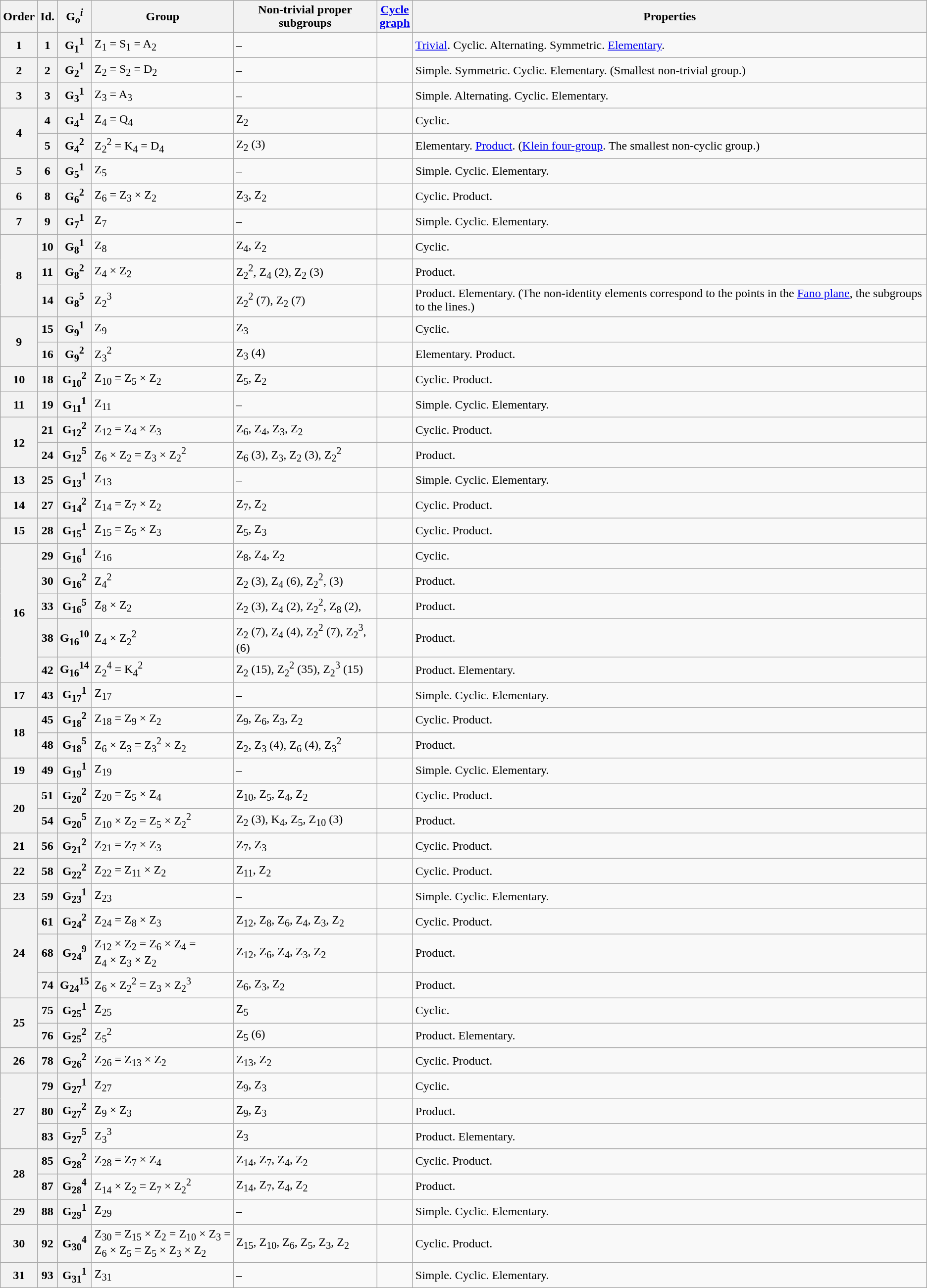<table class="wikitable">
<tr>
<th>Order</th>
<th>Id.</th>
<th>G<sub><em>o</em></sub><sup><em>i</em></sup></th>
<th>Group</th>
<th>Non-trivial proper subgroups</th>
<th><a href='#'>Cycle<br>graph</a></th>
<th>Properties</th>
</tr>
<tr>
<th>1</th>
<th>1</th>
<th>G<sub>1</sub><sup>1</sup></th>
<td>Z<sub>1</sub> = S<sub>1</sub> = A<sub>2</sub></td>
<td>–</td>
<td align=center></td>
<td><a href='#'>Trivial</a>. Cyclic. Alternating. Symmetric. <a href='#'>Elementary</a>.</td>
</tr>
<tr>
<th>2</th>
<th>2</th>
<th>G<sub>2</sub><sup>1</sup></th>
<td>Z<sub>2</sub> = S<sub>2</sub> = D<sub>2</sub></td>
<td>–</td>
<td align=center></td>
<td>Simple. Symmetric. Cyclic. Elementary. (Smallest non-trivial group.)</td>
</tr>
<tr>
<th>3</th>
<th>3</th>
<th>G<sub>3</sub><sup>1</sup></th>
<td>Z<sub>3</sub> = A<sub>3</sub></td>
<td>–</td>
<td align=center></td>
<td>Simple. Alternating. Cyclic. Elementary.</td>
</tr>
<tr>
<th rowspan="2">4</th>
<th>4</th>
<th>G<sub>4</sub><sup>1</sup></th>
<td>Z<sub>4</sub> = Q<sub>4</sub></td>
<td>Z<sub>2</sub></td>
<td align=center></td>
<td>Cyclic.</td>
</tr>
<tr>
<th>5</th>
<th>G<sub>4</sub><sup>2</sup></th>
<td>Z<sub>2</sub><sup>2</sup> = K<sub>4</sub> = D<sub>4</sub></td>
<td>Z<sub>2</sub> (3)</td>
<td align=center></td>
<td>Elementary. <a href='#'>Product</a>. (<a href='#'>Klein four-group</a>. The smallest non-cyclic group.)</td>
</tr>
<tr>
<th>5</th>
<th>6</th>
<th>G<sub>5</sub><sup>1</sup></th>
<td>Z<sub>5</sub></td>
<td>–</td>
<td align=center></td>
<td>Simple. Cyclic. Elementary.</td>
</tr>
<tr>
<th>6</th>
<th>8</th>
<th>G<sub>6</sub><sup>2</sup></th>
<td>Z<sub>6</sub> = Z<sub>3</sub> × Z<sub>2</sub></td>
<td>Z<sub>3</sub>, Z<sub>2</sub></td>
<td align=center></td>
<td>Cyclic. Product.</td>
</tr>
<tr>
<th>7</th>
<th>9</th>
<th>G<sub>7</sub><sup>1</sup></th>
<td>Z<sub>7</sub></td>
<td>–</td>
<td align=center></td>
<td>Simple. Cyclic. Elementary.</td>
</tr>
<tr>
<th rowspan="3">8</th>
<th>10</th>
<th>G<sub>8</sub><sup>1</sup></th>
<td>Z<sub>8</sub></td>
<td>Z<sub>4</sub>, Z<sub>2</sub></td>
<td align=center></td>
<td>Cyclic.</td>
</tr>
<tr>
<th>11</th>
<th>G<sub>8</sub><sup>2</sup></th>
<td>Z<sub>4</sub> × Z<sub>2</sub></td>
<td>Z<sub>2</sub><sup>2</sup>, Z<sub>4</sub> (2), Z<sub>2</sub> (3)</td>
<td align=center></td>
<td>Product.</td>
</tr>
<tr>
<th>14</th>
<th>G<sub>8</sub><sup>5</sup></th>
<td>Z<sub>2</sub><sup>3</sup></td>
<td>Z<sub>2</sub><sup>2</sup> (7), Z<sub>2</sub> (7)</td>
<td align=center></td>
<td>Product. Elementary. (The non-identity elements correspond to the points in the <a href='#'>Fano plane</a>, the  subgroups to the lines.)</td>
</tr>
<tr>
<th rowspan="2">9</th>
<th>15</th>
<th>G<sub>9</sub><sup>1</sup></th>
<td>Z<sub>9</sub></td>
<td>Z<sub>3</sub></td>
<td align=center></td>
<td>Cyclic.</td>
</tr>
<tr>
<th>16</th>
<th>G<sub>9</sub><sup>2</sup></th>
<td>Z<sub>3</sub><sup>2</sup></td>
<td>Z<sub>3</sub> (4)</td>
<td align=center></td>
<td>Elementary. Product.</td>
</tr>
<tr>
<th>10</th>
<th>18</th>
<th>G<sub>10</sub><sup>2</sup></th>
<td>Z<sub>10</sub> = Z<sub>5</sub> × Z<sub>2</sub></td>
<td>Z<sub>5</sub>, Z<sub>2</sub></td>
<td align=center></td>
<td>Cyclic. Product.</td>
</tr>
<tr>
<th>11</th>
<th>19</th>
<th>G<sub>11</sub><sup>1</sup></th>
<td>Z<sub>11</sub></td>
<td>–</td>
<td align=center></td>
<td>Simple. Cyclic. Elementary.</td>
</tr>
<tr>
<th rowspan="2">12</th>
<th>21</th>
<th>G<sub>12</sub><sup>2</sup></th>
<td>Z<sub>12</sub> = Z<sub>4</sub> × Z<sub>3</sub></td>
<td>Z<sub>6</sub>, Z<sub>4</sub>, Z<sub>3</sub>, Z<sub>2</sub></td>
<td align=center></td>
<td>Cyclic. Product.</td>
</tr>
<tr>
<th>24</th>
<th>G<sub>12</sub><sup>5</sup></th>
<td>Z<sub>6</sub> × Z<sub>2</sub> = Z<sub>3</sub> × Z<sub>2</sub><sup>2</sup></td>
<td>Z<sub>6</sub> (3), Z<sub>3</sub>, Z<sub>2</sub> (3), Z<sub>2</sub><sup>2</sup></td>
<td align=center></td>
<td>Product.</td>
</tr>
<tr>
<th>13</th>
<th>25</th>
<th>G<sub>13</sub><sup>1</sup></th>
<td>Z<sub>13</sub></td>
<td>–</td>
<td align=center></td>
<td>Simple. Cyclic. Elementary.</td>
</tr>
<tr>
<th>14</th>
<th>27</th>
<th>G<sub>14</sub><sup>2</sup></th>
<td>Z<sub>14</sub> = Z<sub>7</sub> × Z<sub>2</sub></td>
<td>Z<sub>7</sub>, Z<sub>2</sub></td>
<td align=center></td>
<td>Cyclic. Product.</td>
</tr>
<tr>
<th>15</th>
<th>28</th>
<th>G<sub>15</sub><sup>1</sup></th>
<td>Z<sub>15</sub> = Z<sub>5</sub> × Z<sub>3</sub></td>
<td>Z<sub>5</sub>, Z<sub>3</sub></td>
<td align=center></td>
<td>Cyclic. Product.</td>
</tr>
<tr>
<th rowspan="5">16</th>
<th>29</th>
<th>G<sub>16</sub><sup>1</sup></th>
<td>Z<sub>16</sub></td>
<td>Z<sub>8</sub>, Z<sub>4</sub>, Z<sub>2</sub></td>
<td align=center></td>
<td>Cyclic.</td>
</tr>
<tr>
<th>30</th>
<th>G<sub>16</sub><sup>2</sup></th>
<td>Z<sub>4</sub><sup>2</sup></td>
<td>Z<sub>2</sub> (3), Z<sub>4</sub> (6), Z<sub>2</sub><sup>2</sup>,  (3)</td></td>
<td align=center></td>
<td>Product.</td>
</tr>
<tr>
<th>33</th>
<th>G<sub>16</sub><sup>5</sup></th>
<td>Z<sub>8</sub> × Z<sub>2</sub></td>
<td>Z<sub>2</sub> (3), Z<sub>4</sub> (2), Z<sub>2</sub><sup>2</sup>, Z<sub>8</sub> (2), </td>
<td align=center></td>
<td>Product.</td>
</tr>
<tr>
<th>38</th>
<th>G<sub>16</sub><sup>10</sup></th>
<td>Z<sub>4</sub> × Z<sub>2</sub><sup>2</sup></td>
<td>Z<sub>2</sub> (7), Z<sub>4</sub> (4), Z<sub>2</sub><sup>2</sup> (7), Z<sub>2</sub><sup>3</sup>,  (6)</td>
<td align=center></td>
<td>Product.</td>
</tr>
<tr>
<th>42</th>
<th>G<sub>16</sub><sup>14</sup></th>
<td>Z<sub>2</sub><sup>4</sup> = K<sub>4</sub><sup>2</sup></td>
<td>Z<sub>2</sub> (15), Z<sub>2</sub><sup>2</sup> (35), Z<sub>2</sub><sup>3</sup> (15)</td></td>
<td align=center></td>
<td>Product. Elementary.</td>
</tr>
<tr>
<th>17</th>
<th>43</th>
<th>G<sub>17</sub><sup>1</sup></th>
<td>Z<sub>17</sub></td>
<td>–</td>
<td align=center></td>
<td>Simple. Cyclic. Elementary.</td>
</tr>
<tr>
<th rowspan="2">18</th>
<th>45</th>
<th>G<sub>18</sub><sup>2</sup></th>
<td>Z<sub>18</sub> = Z<sub>9</sub> × Z<sub>2</sub></td>
<td>Z<sub>9</sub>, Z<sub>6</sub>, Z<sub>3</sub>, Z<sub>2</sub></td>
<td align=center></td>
<td>Cyclic. Product.</td>
</tr>
<tr>
<th>48</th>
<th>G<sub>18</sub><sup>5</sup></th>
<td>Z<sub>6</sub> × Z<sub>3</sub> = Z<sub>3</sub><sup>2</sup> × Z<sub>2</sub></td>
<td>Z<sub>2</sub>, Z<sub>3</sub> (4), Z<sub>6</sub> (4), Z<sub>3</sub><sup>2</sup></td>
<td></td>
<td>Product.</td>
</tr>
<tr>
<th>19</th>
<th>49</th>
<th>G<sub>19</sub><sup>1</sup></th>
<td>Z<sub>19</sub></td>
<td>–</td>
<td align=center></td>
<td>Simple. Cyclic. Elementary.</td>
</tr>
<tr>
<th rowspan="2">20</th>
<th>51</th>
<th>G<sub>20</sub><sup>2</sup></th>
<td>Z<sub>20</sub> = Z<sub>5</sub> × Z<sub>4</sub></td>
<td>Z<sub>10</sub>, Z<sub>5</sub>, Z<sub>4</sub>, Z<sub>2</sub></td>
<td align=center></td>
<td>Cyclic. Product.</td>
</tr>
<tr>
<th>54</th>
<th>G<sub>20</sub><sup>5</sup></th>
<td>Z<sub>10</sub> × Z<sub>2</sub> = Z<sub>5</sub> × Z<sub>2</sub><sup>2</sup></td>
<td>Z<sub>2</sub> (3), K<sub>4</sub>, Z<sub>5</sub>, Z<sub>10</sub> (3)</td>
<td align=center></td>
<td>Product.</td>
</tr>
<tr>
<th>21</th>
<th>56</th>
<th>G<sub>21</sub><sup>2</sup></th>
<td>Z<sub>21</sub> = Z<sub>7</sub> × Z<sub>3</sub></td>
<td>Z<sub>7</sub>, Z<sub>3</sub></td>
<td align=center></td>
<td>Cyclic. Product.</td>
</tr>
<tr>
<th>22</th>
<th>58</th>
<th>G<sub>22</sub><sup>2</sup></th>
<td>Z<sub>22</sub> = Z<sub>11</sub> × Z<sub>2</sub></td>
<td>Z<sub>11</sub>, Z<sub>2</sub></td>
<td align=center></td>
<td>Cyclic. Product.</td>
</tr>
<tr>
<th>23</th>
<th>59</th>
<th>G<sub>23</sub><sup>1</sup></th>
<td>Z<sub>23</sub></td>
<td>–</td>
<td align=center></td>
<td>Simple. Cyclic. Elementary.</td>
</tr>
<tr>
<th rowspan=3>24</th>
<th>61</th>
<th>G<sub>24</sub><sup>2</sup></th>
<td>Z<sub>24</sub> = Z<sub>8</sub> × Z<sub>3</sub></td>
<td>Z<sub>12</sub>, Z<sub>8</sub>, Z<sub>6</sub>, Z<sub>4</sub>, Z<sub>3</sub>, Z<sub>2</sub></td>
<td align=center></td>
<td>Cyclic. Product.</td>
</tr>
<tr>
<th>68</th>
<th>G<sub>24</sub><sup>9</sup></th>
<td>Z<sub>12</sub> × Z<sub>2</sub> = Z<sub>6</sub> × Z<sub>4</sub> = <br>Z<sub>4</sub> × Z<sub>3</sub> × Z<sub>2</sub></td>
<td>Z<sub>12</sub>, Z<sub>6</sub>, Z<sub>4</sub>, Z<sub>3</sub>, Z<sub>2</sub></td>
<td></td>
<td>Product.</td>
</tr>
<tr>
<th>74</th>
<th>G<sub>24</sub><sup>15</sup></th>
<td>Z<sub>6</sub> × Z<sub>2</sub><sup>2</sup> = Z<sub>3</sub> × Z<sub>2</sub><sup>3</sup></td>
<td>Z<sub>6</sub>, Z<sub>3</sub>, Z<sub>2</sub></td>
<td></td>
<td>Product.</td>
</tr>
<tr>
<th rowspan=2>25</th>
<th>75</th>
<th>G<sub>25</sub><sup>1</sup></th>
<td>Z<sub>25</sub></td>
<td>Z<sub>5</sub></td>
<td></td>
<td>Cyclic.</td>
</tr>
<tr>
<th>76</th>
<th>G<sub>25</sub><sup>2</sup></th>
<td>Z<sub>5</sub><sup>2</sup></td>
<td>Z<sub>5</sub> (6)</td>
<td></td>
<td>Product. Elementary.</td>
</tr>
<tr>
<th>26</th>
<th>78</th>
<th>G<sub>26</sub><sup>2</sup></th>
<td>Z<sub>26</sub> = Z<sub>13</sub> × Z<sub>2</sub></td>
<td>Z<sub>13</sub>, Z<sub>2</sub></td>
<td></td>
<td>Cyclic. Product.</td>
</tr>
<tr>
<th rowspan=3>27</th>
<th>79</th>
<th>G<sub>27</sub><sup>1</sup></th>
<td>Z<sub>27</sub></td>
<td>Z<sub>9</sub>, Z<sub>3</sub></td>
<td></td>
<td>Cyclic.</td>
</tr>
<tr>
<th>80</th>
<th>G<sub>27</sub><sup>2</sup></th>
<td>Z<sub>9</sub> × Z<sub>3</sub></td>
<td>Z<sub>9</sub>, Z<sub>3</sub></td>
<td></td>
<td>Product.</td>
</tr>
<tr>
<th>83</th>
<th>G<sub>27</sub><sup>5</sup></th>
<td>Z<sub>3</sub><sup>3</sup></td>
<td>Z<sub>3</sub></td>
<td></td>
<td>Product. Elementary.</td>
</tr>
<tr>
<th rowspan=2>28</th>
<th>85</th>
<th>G<sub>28</sub><sup>2</sup></th>
<td>Z<sub>28</sub> = Z<sub>7</sub> × Z<sub>4</sub></td>
<td>Z<sub>14</sub>, Z<sub>7</sub>, Z<sub>4</sub>, Z<sub>2</sub></td>
<td></td>
<td>Cyclic. Product.</td>
</tr>
<tr>
<th>87</th>
<th>G<sub>28</sub><sup>4</sup></th>
<td>Z<sub>14</sub> × Z<sub>2</sub> = Z<sub>7</sub> × Z<sub>2</sub><sup>2</sup></td>
<td>Z<sub>14</sub>, Z<sub>7</sub>, Z<sub>4</sub>, Z<sub>2</sub></td>
<td></td>
<td>Product.</td>
</tr>
<tr>
<th>29</th>
<th>88</th>
<th>G<sub>29</sub><sup>1</sup></th>
<td>Z<sub>29</sub></td>
<td>–</td>
<td></td>
<td>Simple. Cyclic. Elementary.</td>
</tr>
<tr>
<th>30</th>
<th>92</th>
<th>G<sub>30</sub><sup>4</sup></th>
<td style="white-space:nowrap;">Z<sub>30</sub> = Z<sub>15</sub> × Z<sub>2</sub> = Z<sub>10</sub> × Z<sub>3</sub> = <br>Z<sub>6</sub> × Z<sub>5</sub> = Z<sub>5</sub> × Z<sub>3</sub> × Z<sub>2</sub></td>
<td>Z<sub>15</sub>, Z<sub>10</sub>, Z<sub>6</sub>, Z<sub>5</sub>, Z<sub>3</sub>, Z<sub>2</sub></td>
<td></td>
<td>Cyclic. Product.</td>
</tr>
<tr>
<th>31</th>
<th>93</th>
<th>G<sub>31</sub><sup>1</sup></th>
<td>Z<sub>31</sub></td>
<td>–</td>
<td></td>
<td>Simple. Cyclic. Elementary.</td>
</tr>
</table>
